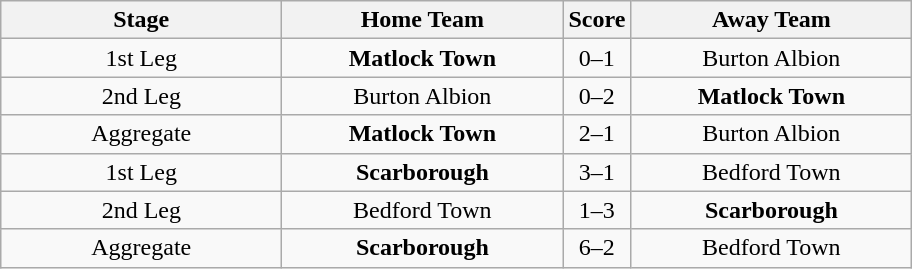<table class="wikitable" style="text-align:center">
<tr>
<th width=180>Stage</th>
<th width=180>Home Team</th>
<th width=20>Score</th>
<th width=180>Away Team</th>
</tr>
<tr>
<td>1st Leg</td>
<td><strong>Matlock Town</strong></td>
<td>0–1</td>
<td>Burton Albion</td>
</tr>
<tr>
<td>2nd Leg</td>
<td>Burton Albion</td>
<td>0–2</td>
<td><strong>Matlock Town</strong></td>
</tr>
<tr>
<td>Aggregate</td>
<td><strong>Matlock Town</strong></td>
<td>2–1</td>
<td>Burton Albion</td>
</tr>
<tr>
<td>1st Leg</td>
<td><strong>Scarborough</strong></td>
<td>3–1</td>
<td>Bedford Town</td>
</tr>
<tr>
<td>2nd Leg</td>
<td>Bedford Town</td>
<td>1–3</td>
<td><strong>Scarborough</strong></td>
</tr>
<tr>
<td>Aggregate</td>
<td><strong>Scarborough</strong></td>
<td>6–2</td>
<td>Bedford Town</td>
</tr>
</table>
